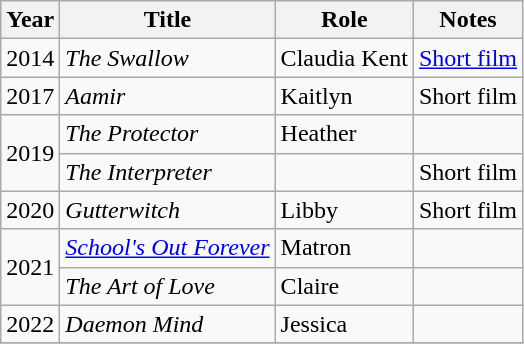<table class="wikitable">
<tr>
<th>Year</th>
<th>Title</th>
<th>Role</th>
<th>Notes</th>
</tr>
<tr>
<td>2014</td>
<td><em>The Swallow</em></td>
<td>Claudia Kent</td>
<td><a href='#'>Short film</a></td>
</tr>
<tr>
<td>2017</td>
<td><em>Aamir</em></td>
<td>Kaitlyn</td>
<td>Short film</td>
</tr>
<tr>
<td rowspan="2">2019</td>
<td><em>The Protector</em></td>
<td>Heather</td>
<td></td>
</tr>
<tr>
<td><em>The Interpreter</em></td>
<td></td>
<td>Short film</td>
</tr>
<tr>
<td>2020</td>
<td><em>Gutterwitch</em></td>
<td>Libby</td>
<td>Short film</td>
</tr>
<tr>
<td rowspan="2">2021</td>
<td><em><a href='#'>School's Out Forever</a></em></td>
<td>Matron</td>
<td></td>
</tr>
<tr>
<td><em>The Art of Love</em></td>
<td>Claire</td>
<td></td>
</tr>
<tr>
<td>2022</td>
<td><em>Daemon Mind</em></td>
<td>Jessica</td>
<td></td>
</tr>
<tr>
</tr>
</table>
